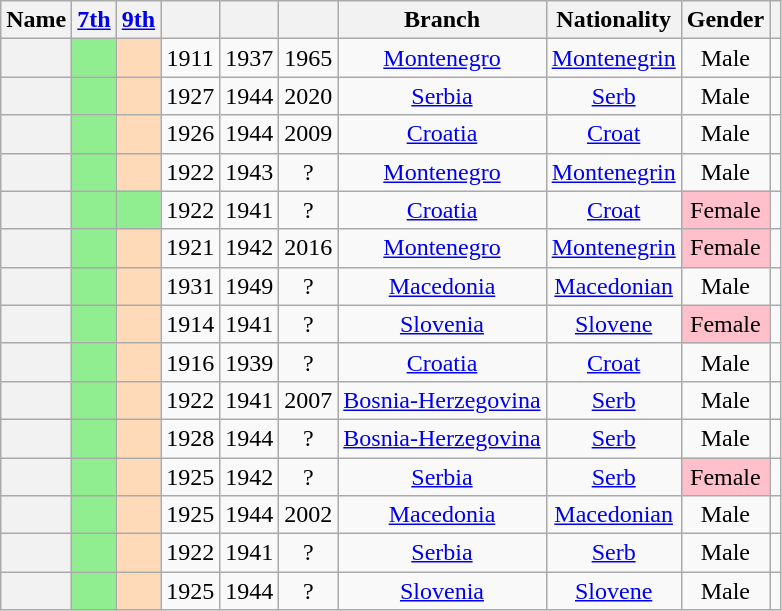<table class="wikitable sortable" style=text-align:center>
<tr>
<th scope="col">Name</th>
<th scope="col"><a href='#'>7th</a></th>
<th scope="col"><a href='#'>9th</a></th>
<th scope="col"></th>
<th scope="col"></th>
<th scope="col"></th>
<th scope="col">Branch</th>
<th scope="col">Nationality</th>
<th scope="col">Gender</th>
<th scope="col" class="unsortable"></th>
</tr>
<tr>
<th align="center" scope="row" style="font-weight:normal;"></th>
<td bgcolor = LightGreen></td>
<td bgcolor = PeachPuff></td>
<td>1911</td>
<td>1937</td>
<td>1965</td>
<td><a href='#'>Montenegro</a></td>
<td><a href='#'>Montenegrin</a></td>
<td>Male</td>
<td></td>
</tr>
<tr>
<th align="center" scope="row" style="font-weight:normal;"></th>
<td bgcolor = LightGreen></td>
<td bgcolor = PeachPuff></td>
<td>1927</td>
<td>1944</td>
<td>2020</td>
<td><a href='#'>Serbia</a></td>
<td><a href='#'>Serb</a></td>
<td>Male</td>
<td></td>
</tr>
<tr>
<th align="center" scope="row" style="font-weight:normal;"></th>
<td bgcolor = LightGreen></td>
<td bgcolor = PeachPuff></td>
<td>1926</td>
<td>1944</td>
<td>2009</td>
<td><a href='#'>Croatia</a></td>
<td><a href='#'>Croat</a></td>
<td>Male</td>
<td></td>
</tr>
<tr>
<th align="center" scope="row" style="font-weight:normal;"></th>
<td bgcolor = LightGreen></td>
<td bgcolor = PeachPuff></td>
<td>1922</td>
<td>1943</td>
<td>?</td>
<td><a href='#'>Montenegro</a></td>
<td><a href='#'>Montenegrin</a></td>
<td>Male</td>
<td></td>
</tr>
<tr>
<th align="center" scope="row" style="font-weight:normal;"></th>
<td bgcolor = LightGreen></td>
<td bgcolor = LightGreen></td>
<td>1922</td>
<td>1941</td>
<td>?</td>
<td><a href='#'>Croatia</a></td>
<td><a href='#'>Croat</a></td>
<td style="background: Pink">Female</td>
<td></td>
</tr>
<tr>
<th align="center" scope="row" style="font-weight:normal;"></th>
<td bgcolor = LightGreen></td>
<td bgcolor = PeachPuff></td>
<td>1921</td>
<td>1942</td>
<td>2016</td>
<td><a href='#'>Montenegro</a></td>
<td><a href='#'>Montenegrin</a></td>
<td style="background: Pink">Female</td>
<td></td>
</tr>
<tr>
<th align="center" scope="row" style="font-weight:normal;"></th>
<td bgcolor = LightGreen></td>
<td bgcolor = PeachPuff></td>
<td>1931</td>
<td>1949</td>
<td>?</td>
<td><a href='#'>Macedonia</a></td>
<td><a href='#'>Macedonian</a></td>
<td>Male</td>
<td></td>
</tr>
<tr>
<th align="center" scope="row" style="font-weight:normal;"></th>
<td bgcolor = LightGreen></td>
<td bgcolor = PeachPuff></td>
<td>1914</td>
<td>1941</td>
<td>?</td>
<td><a href='#'>Slovenia</a></td>
<td><a href='#'>Slovene</a></td>
<td style="background: Pink">Female</td>
<td></td>
</tr>
<tr>
<th align="center" scope="row" style="font-weight:normal;"></th>
<td bgcolor = LightGreen></td>
<td bgcolor = PeachPuff></td>
<td>1916</td>
<td>1939</td>
<td>?</td>
<td><a href='#'>Croatia</a></td>
<td><a href='#'>Croat</a></td>
<td>Male</td>
<td></td>
</tr>
<tr>
<th align="center" scope="row" style="font-weight:normal;"></th>
<td bgcolor = LightGreen></td>
<td bgcolor = PeachPuff></td>
<td>1922</td>
<td>1941</td>
<td>2007</td>
<td><a href='#'>Bosnia-Herzegovina</a></td>
<td><a href='#'>Serb</a></td>
<td>Male</td>
<td></td>
</tr>
<tr>
<th align="center" scope="row" style="font-weight:normal;"></th>
<td bgcolor = LightGreen></td>
<td bgcolor = PeachPuff></td>
<td>1928</td>
<td>1944</td>
<td>?</td>
<td><a href='#'>Bosnia-Herzegovina</a></td>
<td><a href='#'>Serb</a></td>
<td>Male</td>
<td></td>
</tr>
<tr>
<th align="center" scope="row" style="font-weight:normal;"></th>
<td bgcolor = LightGreen></td>
<td bgcolor = PeachPuff></td>
<td>1925</td>
<td>1942</td>
<td>?</td>
<td><a href='#'>Serbia</a></td>
<td><a href='#'>Serb</a></td>
<td style="background: Pink">Female</td>
<td></td>
</tr>
<tr>
<th align="center" scope="row" style="font-weight:normal;"></th>
<td bgcolor = LightGreen></td>
<td bgcolor = PeachPuff></td>
<td>1925</td>
<td>1944</td>
<td>2002</td>
<td><a href='#'>Macedonia</a></td>
<td><a href='#'>Macedonian</a></td>
<td>Male</td>
<td></td>
</tr>
<tr>
<th align="center" scope="row" style="font-weight:normal;"></th>
<td bgcolor = LightGreen></td>
<td bgcolor = PeachPuff></td>
<td>1922</td>
<td>1941</td>
<td>?</td>
<td><a href='#'>Serbia</a></td>
<td><a href='#'>Serb</a></td>
<td>Male</td>
<td></td>
</tr>
<tr>
<th align="center" scope="row" style="font-weight:normal;"></th>
<td bgcolor = LightGreen></td>
<td bgcolor = PeachPuff></td>
<td>1925</td>
<td>1944</td>
<td>?</td>
<td><a href='#'>Slovenia</a></td>
<td><a href='#'>Slovene</a></td>
<td>Male</td>
<td></td>
</tr>
</table>
